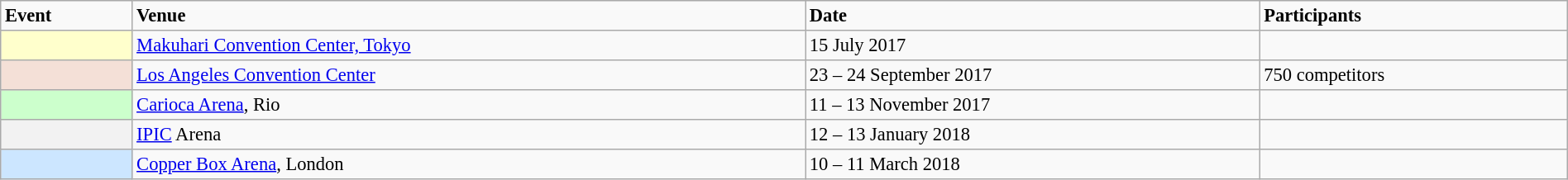<table class="wikitable" style="text-align: left; font-size: 94%; width: 100%;">
<tr>
<td><strong>Event</strong></td>
<td><strong>Venue</strong></td>
<td><strong>Date</strong></td>
<td><strong>Participants</strong></td>
</tr>
<tr>
<th scope="row" align="center" style="background: #ffffcc;  text-align: left"></th>
<td><a href='#'>Makuhari Convention Center, Tokyo</a></td>
<td>15 July 2017</td>
<td></td>
</tr>
<tr>
<th scope="row" align="center" style="background: #f4e0d7;  text-align: left"></th>
<td><a href='#'>Los Angeles Convention Center</a></td>
<td>23 – 24 September 2017</td>
<td>750 competitors</td>
</tr>
<tr>
<th scope="row" align="center" style="background: #ccffcc;  text-align: left"></th>
<td><a href='#'>Carioca Arena</a>, Rio</td>
<td>11 – 13 November 2017</td>
<td></td>
</tr>
<tr>
<th scope="row" align="center" style="background: #cde6gf;  text-align: left"></th>
<td><a href='#'>IPIC</a> Arena</td>
<td>12 – 13 January 2018</td>
<td></td>
</tr>
<tr>
<th scope="row" align="center" style="background: #cce6ff;  text-align: left"></th>
<td><a href='#'>Copper Box Arena</a>, London</td>
<td>10 – 11 March 2018</td>
<td></td>
</tr>
</table>
